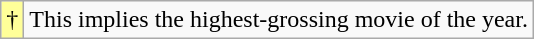<table class="wikitable">
<tr>
<td style="background-color:#FFFF99">†</td>
<td>This implies the highest-grossing movie of the year.</td>
</tr>
</table>
